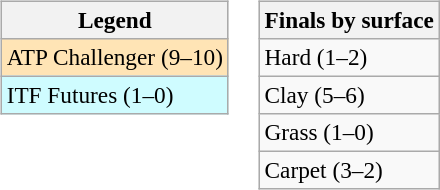<table>
<tr valign=top>
<td><br><table class=wikitable style=font-size:97%>
<tr>
<th>Legend</th>
</tr>
<tr bgcolor=moccasin>
<td>ATP Challenger (9–10)</td>
</tr>
<tr bgcolor=cffcff>
<td>ITF Futures (1–0)</td>
</tr>
</table>
</td>
<td><br><table class=wikitable style=font-size:97%>
<tr>
<th>Finals by surface</th>
</tr>
<tr>
<td>Hard (1–2)</td>
</tr>
<tr>
<td>Clay (5–6)</td>
</tr>
<tr>
<td>Grass (1–0)</td>
</tr>
<tr>
<td>Carpet (3–2)</td>
</tr>
</table>
</td>
</tr>
</table>
